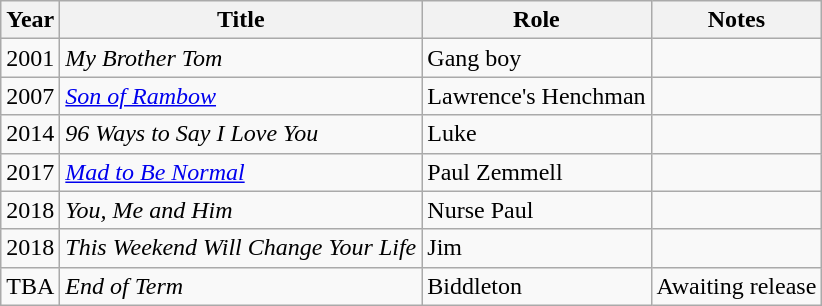<table class="wikitable sortable">
<tr>
<th>Year</th>
<th>Title</th>
<th>Role</th>
<th>Notes</th>
</tr>
<tr>
<td>2001</td>
<td><em>My Brother Tom</em></td>
<td>Gang boy</td>
<td></td>
</tr>
<tr>
<td>2007</td>
<td><em><a href='#'>Son of Rambow</a></em></td>
<td>Lawrence's Henchman</td>
<td></td>
</tr>
<tr>
<td>2014</td>
<td><em>96 Ways to Say I Love You</em></td>
<td>Luke</td>
<td></td>
</tr>
<tr>
<td>2017</td>
<td><em><a href='#'>Mad to Be Normal</a></em></td>
<td>Paul Zemmell</td>
<td></td>
</tr>
<tr>
<td>2018</td>
<td><em>You, Me and Him</em></td>
<td>Nurse Paul</td>
<td></td>
</tr>
<tr>
<td>2018</td>
<td><em>This Weekend Will Change Your Life</em></td>
<td>Jim</td>
<td></td>
</tr>
<tr>
<td>TBA</td>
<td><em>End of Term</em></td>
<td>Biddleton</td>
<td>Awaiting release</td>
</tr>
</table>
